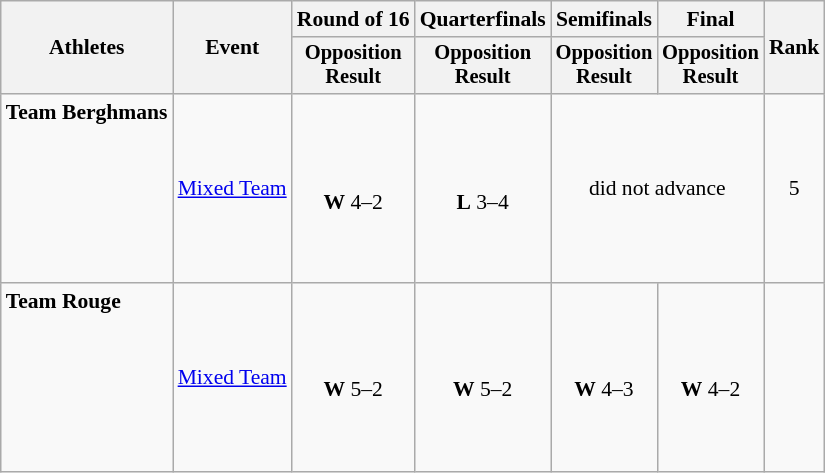<table class=wikitable style="font-size:90%; text-align:center;">
<tr>
<th rowspan=2>Athletes</th>
<th rowspan=2>Event</th>
<th>Round of 16</th>
<th>Quarterfinals</th>
<th>Semifinals</th>
<th>Final</th>
<th rowspan=2>Rank</th>
</tr>
<tr style="font-size:95%">
<th>Opposition<br>Result</th>
<th>Opposition<br>Result</th>
<th>Opposition<br>Result</th>
<th>Opposition<br>Result</th>
</tr>
<tr>
<td align=left valign=top><strong>Team Berghmans</strong><br><br><br><br><br><br><br></td>
<td align=left><a href='#'>Mixed Team</a></td>
<td><br> <strong>W</strong> 4–2</td>
<td><br> <strong>L</strong> 3–4</td>
<td colspan=2>did not advance</td>
<td>5</td>
</tr>
<tr>
<td align=left valign=top><strong>Team Rouge</strong><br><br><br><br><br><br><strong></strong><br></td>
<td align=left><a href='#'>Mixed Team</a></td>
<td><br> <strong>W</strong> 5–2</td>
<td><br> <strong>W</strong> 5–2</td>
<td><br> <strong>W</strong> 4–3</td>
<td><br> <strong>W</strong> 4–2</td>
<td></td>
</tr>
</table>
